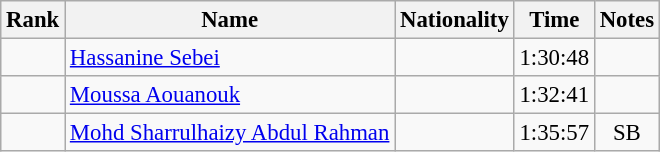<table class="wikitable sortable" style="text-align:center;font-size:95%">
<tr>
<th>Rank</th>
<th>Name</th>
<th>Nationality</th>
<th>Time</th>
<th>Notes</th>
</tr>
<tr>
<td></td>
<td align=left><a href='#'>Hassanine Sebei</a></td>
<td align=left></td>
<td>1:30:48</td>
<td></td>
</tr>
<tr>
<td></td>
<td align=left><a href='#'>Moussa Aouanouk</a></td>
<td align=left></td>
<td>1:32:41</td>
<td></td>
</tr>
<tr>
<td></td>
<td align=left><a href='#'>Mohd Sharrulhaizy Abdul Rahman</a></td>
<td align=left></td>
<td>1:35:57</td>
<td>SB</td>
</tr>
</table>
